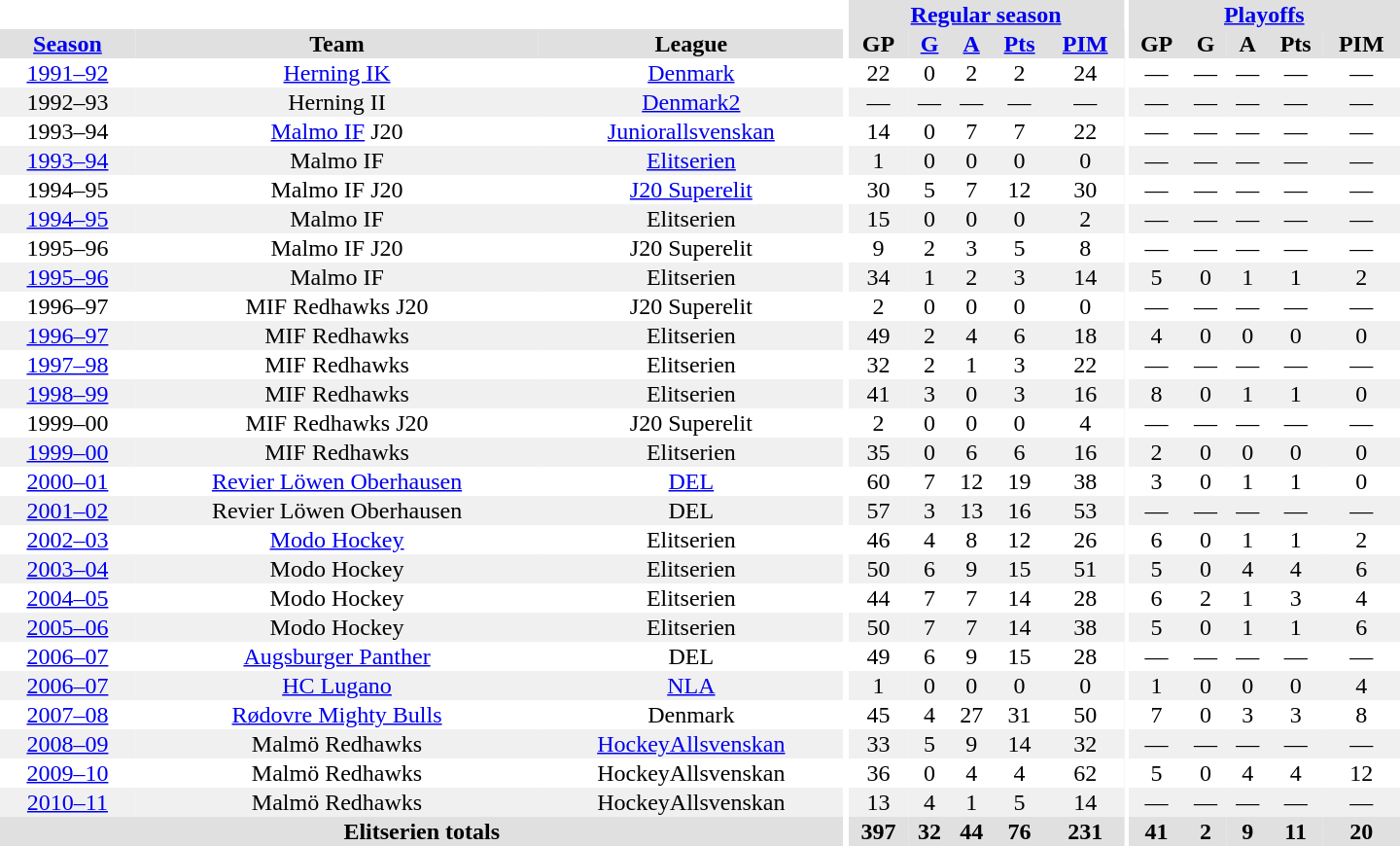<table border="0" cellpadding="1" cellspacing="0" style="text-align:center; width:60em">
<tr bgcolor="#e0e0e0">
<th colspan="3" bgcolor="#ffffff"></th>
<th rowspan="99" bgcolor="#ffffff"></th>
<th colspan="5"><a href='#'>Regular season</a></th>
<th rowspan="99" bgcolor="#ffffff"></th>
<th colspan="5"><a href='#'>Playoffs</a></th>
</tr>
<tr bgcolor="#e0e0e0">
<th><a href='#'>Season</a></th>
<th>Team</th>
<th>League</th>
<th>GP</th>
<th><a href='#'>G</a></th>
<th><a href='#'>A</a></th>
<th><a href='#'>Pts</a></th>
<th><a href='#'>PIM</a></th>
<th>GP</th>
<th>G</th>
<th>A</th>
<th>Pts</th>
<th>PIM</th>
</tr>
<tr>
<td><a href='#'>1991–92</a></td>
<td><a href='#'>Herning IK</a></td>
<td><a href='#'>Denmark</a></td>
<td>22</td>
<td>0</td>
<td>2</td>
<td>2</td>
<td>24</td>
<td>—</td>
<td>—</td>
<td>—</td>
<td>—</td>
<td>—</td>
</tr>
<tr bgcolor="#f0f0f0">
<td>1992–93</td>
<td>Herning II</td>
<td><a href='#'>Denmark2</a></td>
<td>—</td>
<td>—</td>
<td>—</td>
<td>—</td>
<td>—</td>
<td>—</td>
<td>—</td>
<td>—</td>
<td>—</td>
<td>—</td>
</tr>
<tr>
<td>1993–94</td>
<td><a href='#'>Malmo IF</a> J20</td>
<td><a href='#'>Juniorallsvenskan</a></td>
<td>14</td>
<td>0</td>
<td>7</td>
<td>7</td>
<td>22</td>
<td>—</td>
<td>—</td>
<td>—</td>
<td>—</td>
<td>—</td>
</tr>
<tr bgcolor="#f0f0f0">
<td><a href='#'>1993–94</a></td>
<td>Malmo IF</td>
<td><a href='#'>Elitserien</a></td>
<td>1</td>
<td>0</td>
<td>0</td>
<td>0</td>
<td>0</td>
<td>—</td>
<td>—</td>
<td>—</td>
<td>—</td>
<td>—</td>
</tr>
<tr>
<td>1994–95</td>
<td>Malmo IF J20</td>
<td><a href='#'>J20 Superelit</a></td>
<td>30</td>
<td>5</td>
<td>7</td>
<td>12</td>
<td>30</td>
<td>—</td>
<td>—</td>
<td>—</td>
<td>—</td>
<td>—</td>
</tr>
<tr bgcolor="#f0f0f0">
<td><a href='#'>1994–95</a></td>
<td>Malmo IF</td>
<td>Elitserien</td>
<td>15</td>
<td>0</td>
<td>0</td>
<td>0</td>
<td>2</td>
<td>—</td>
<td>—</td>
<td>—</td>
<td>—</td>
<td>—</td>
</tr>
<tr>
<td>1995–96</td>
<td>Malmo IF J20</td>
<td>J20 Superelit</td>
<td>9</td>
<td>2</td>
<td>3</td>
<td>5</td>
<td>8</td>
<td>—</td>
<td>—</td>
<td>—</td>
<td>—</td>
<td>—</td>
</tr>
<tr bgcolor="#f0f0f0">
<td><a href='#'>1995–96</a></td>
<td>Malmo IF</td>
<td>Elitserien</td>
<td>34</td>
<td>1</td>
<td>2</td>
<td>3</td>
<td>14</td>
<td>5</td>
<td>0</td>
<td>1</td>
<td>1</td>
<td>2</td>
</tr>
<tr>
<td>1996–97</td>
<td>MIF Redhawks J20</td>
<td>J20 Superelit</td>
<td>2</td>
<td>0</td>
<td>0</td>
<td>0</td>
<td>0</td>
<td>—</td>
<td>—</td>
<td>—</td>
<td>—</td>
<td>—</td>
</tr>
<tr bgcolor="#f0f0f0">
<td><a href='#'>1996–97</a></td>
<td>MIF Redhawks</td>
<td>Elitserien</td>
<td>49</td>
<td>2</td>
<td>4</td>
<td>6</td>
<td>18</td>
<td>4</td>
<td>0</td>
<td>0</td>
<td>0</td>
<td>0</td>
</tr>
<tr>
<td><a href='#'>1997–98</a></td>
<td>MIF Redhawks</td>
<td>Elitserien</td>
<td>32</td>
<td>2</td>
<td>1</td>
<td>3</td>
<td>22</td>
<td>—</td>
<td>—</td>
<td>—</td>
<td>—</td>
<td>—</td>
</tr>
<tr bgcolor="#f0f0f0">
<td><a href='#'>1998–99</a></td>
<td>MIF Redhawks</td>
<td>Elitserien</td>
<td>41</td>
<td>3</td>
<td>0</td>
<td>3</td>
<td>16</td>
<td>8</td>
<td>0</td>
<td>1</td>
<td>1</td>
<td>0</td>
</tr>
<tr>
<td>1999–00</td>
<td>MIF Redhawks J20</td>
<td>J20 Superelit</td>
<td>2</td>
<td>0</td>
<td>0</td>
<td>0</td>
<td>4</td>
<td>—</td>
<td>—</td>
<td>—</td>
<td>—</td>
<td>—</td>
</tr>
<tr bgcolor="#f0f0f0">
<td><a href='#'>1999–00</a></td>
<td>MIF Redhawks</td>
<td>Elitserien</td>
<td>35</td>
<td>0</td>
<td>6</td>
<td>6</td>
<td>16</td>
<td>2</td>
<td>0</td>
<td>0</td>
<td>0</td>
<td>0</td>
</tr>
<tr>
<td><a href='#'>2000–01</a></td>
<td><a href='#'>Revier Löwen Oberhausen</a></td>
<td><a href='#'>DEL</a></td>
<td>60</td>
<td>7</td>
<td>12</td>
<td>19</td>
<td>38</td>
<td>3</td>
<td>0</td>
<td>1</td>
<td>1</td>
<td>0</td>
</tr>
<tr bgcolor="#f0f0f0">
<td><a href='#'>2001–02</a></td>
<td>Revier Löwen Oberhausen</td>
<td>DEL</td>
<td>57</td>
<td>3</td>
<td>13</td>
<td>16</td>
<td>53</td>
<td>—</td>
<td>—</td>
<td>—</td>
<td>—</td>
<td>—</td>
</tr>
<tr>
<td><a href='#'>2002–03</a></td>
<td><a href='#'>Modo Hockey</a></td>
<td>Elitserien</td>
<td>46</td>
<td>4</td>
<td>8</td>
<td>12</td>
<td>26</td>
<td>6</td>
<td>0</td>
<td>1</td>
<td>1</td>
<td>2</td>
</tr>
<tr bgcolor="#f0f0f0">
<td><a href='#'>2003–04</a></td>
<td>Modo Hockey</td>
<td>Elitserien</td>
<td>50</td>
<td>6</td>
<td>9</td>
<td>15</td>
<td>51</td>
<td>5</td>
<td>0</td>
<td>4</td>
<td>4</td>
<td>6</td>
</tr>
<tr>
<td><a href='#'>2004–05</a></td>
<td>Modo Hockey</td>
<td>Elitserien</td>
<td>44</td>
<td>7</td>
<td>7</td>
<td>14</td>
<td>28</td>
<td>6</td>
<td>2</td>
<td>1</td>
<td>3</td>
<td>4</td>
</tr>
<tr bgcolor="#f0f0f0">
<td><a href='#'>2005–06</a></td>
<td>Modo Hockey</td>
<td>Elitserien</td>
<td>50</td>
<td>7</td>
<td>7</td>
<td>14</td>
<td>38</td>
<td>5</td>
<td>0</td>
<td>1</td>
<td>1</td>
<td>6</td>
</tr>
<tr>
<td><a href='#'>2006–07</a></td>
<td><a href='#'>Augsburger Panther</a></td>
<td>DEL</td>
<td>49</td>
<td>6</td>
<td>9</td>
<td>15</td>
<td>28</td>
<td>—</td>
<td>—</td>
<td>—</td>
<td>—</td>
<td>—</td>
</tr>
<tr bgcolor="#f0f0f0">
<td><a href='#'>2006–07</a></td>
<td><a href='#'>HC Lugano</a></td>
<td><a href='#'>NLA</a></td>
<td>1</td>
<td>0</td>
<td>0</td>
<td>0</td>
<td>0</td>
<td>1</td>
<td>0</td>
<td>0</td>
<td>0</td>
<td>4</td>
</tr>
<tr>
<td><a href='#'>2007–08</a></td>
<td><a href='#'>Rødovre Mighty Bulls</a></td>
<td>Denmark</td>
<td>45</td>
<td>4</td>
<td>27</td>
<td>31</td>
<td>50</td>
<td>7</td>
<td>0</td>
<td>3</td>
<td>3</td>
<td>8</td>
</tr>
<tr bgcolor="#f0f0f0">
<td><a href='#'>2008–09</a></td>
<td>Malmö Redhawks</td>
<td><a href='#'>HockeyAllsvenskan</a></td>
<td>33</td>
<td>5</td>
<td>9</td>
<td>14</td>
<td>32</td>
<td>—</td>
<td>—</td>
<td>—</td>
<td>—</td>
<td>—</td>
</tr>
<tr>
<td><a href='#'>2009–10</a></td>
<td>Malmö Redhawks</td>
<td>HockeyAllsvenskan</td>
<td>36</td>
<td>0</td>
<td>4</td>
<td>4</td>
<td>62</td>
<td>5</td>
<td>0</td>
<td>4</td>
<td>4</td>
<td>12</td>
</tr>
<tr bgcolor="#f0f0f0">
<td><a href='#'>2010–11</a></td>
<td>Malmö Redhawks</td>
<td>HockeyAllsvenskan</td>
<td>13</td>
<td>4</td>
<td>1</td>
<td>5</td>
<td>14</td>
<td>—</td>
<td>—</td>
<td>—</td>
<td>—</td>
<td>—</td>
</tr>
<tr>
</tr>
<tr ALIGN="center" bgcolor="#e0e0e0">
<th colspan="3">Elitserien totals</th>
<th ALIGN="center">397</th>
<th ALIGN="center">32</th>
<th ALIGN="center">44</th>
<th ALIGN="center">76</th>
<th ALIGN="center">231</th>
<th ALIGN="center">41</th>
<th ALIGN="center">2</th>
<th ALIGN="center">9</th>
<th ALIGN="center">11</th>
<th ALIGN="center">20</th>
</tr>
</table>
